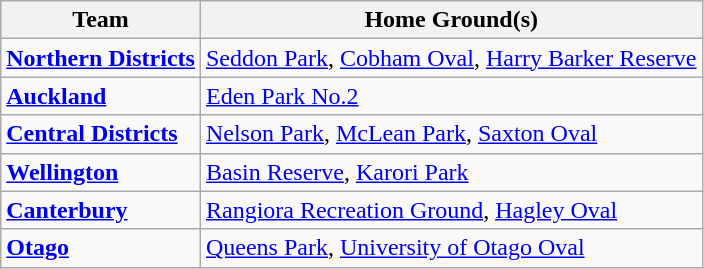<table class="wikitable">
<tr>
<th><strong>Team</strong></th>
<th><strong>Home Ground(s)</strong></th>
</tr>
<tr>
<td><strong><a href='#'>Northern Districts</a></strong></td>
<td><a href='#'>Seddon Park</a>, <a href='#'>Cobham Oval</a>, <a href='#'>Harry Barker Reserve</a></td>
</tr>
<tr>
<td><strong><a href='#'>Auckland</a></strong></td>
<td><a href='#'>Eden Park No.2</a></td>
</tr>
<tr>
<td><strong><a href='#'>Central Districts</a></strong></td>
<td><a href='#'>Nelson Park</a>, <a href='#'>McLean Park</a>, <a href='#'>Saxton Oval</a></td>
</tr>
<tr>
<td><strong><a href='#'>Wellington</a></strong></td>
<td><a href='#'>Basin Reserve</a>, <a href='#'>Karori Park</a></td>
</tr>
<tr>
<td><strong><a href='#'>Canterbury</a></strong></td>
<td><a href='#'>Rangiora Recreation Ground</a>, <a href='#'>Hagley Oval</a></td>
</tr>
<tr>
<td><strong><a href='#'>Otago</a></strong></td>
<td><a href='#'>Queens Park</a>, <a href='#'>University of Otago Oval</a></td>
</tr>
</table>
